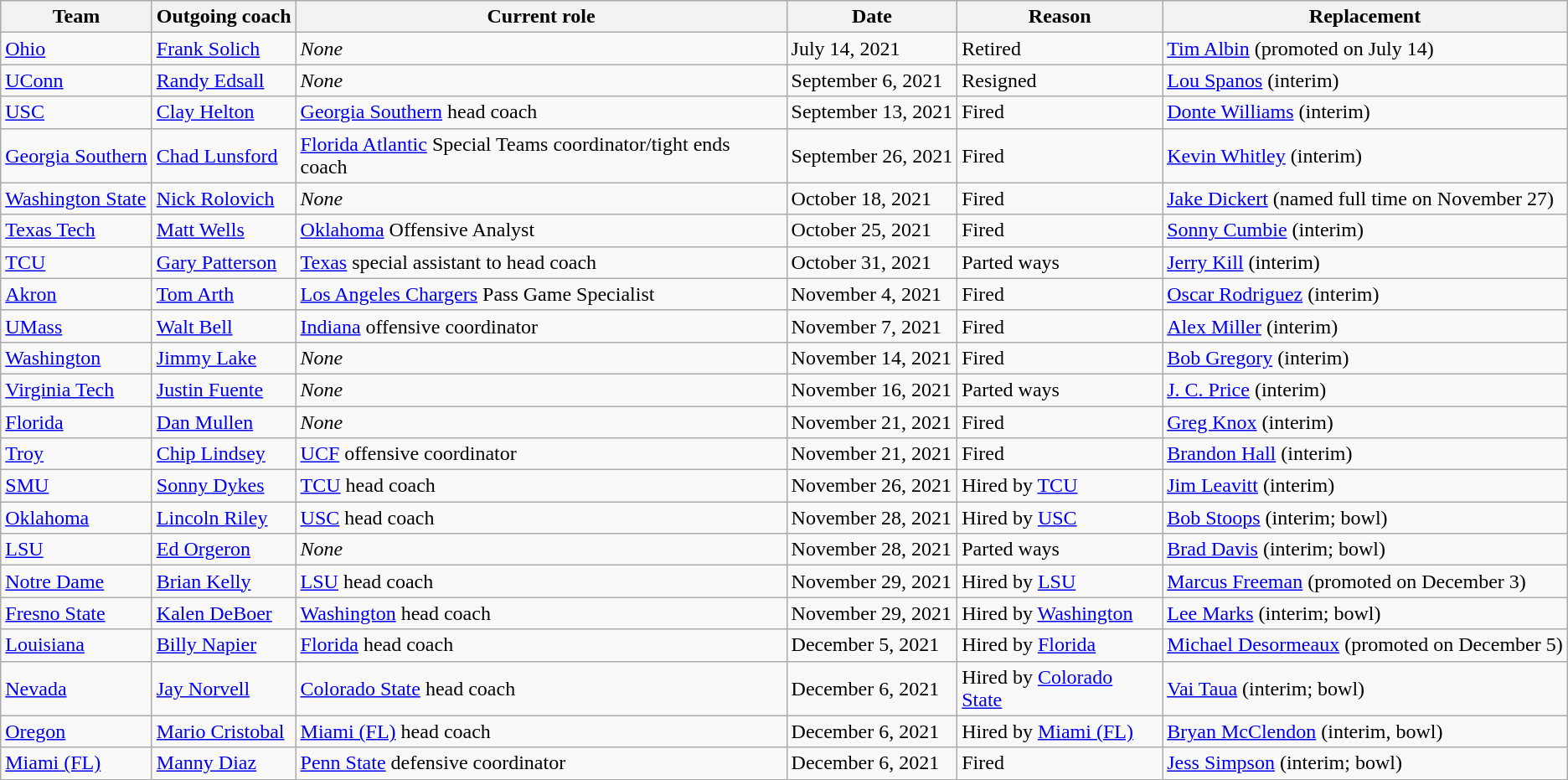<table class="wikitable sortable">
<tr>
<th>Team</th>
<th>Outgoing coach</th>
<th>Current role</th>
<th>Date</th>
<th>Reason</th>
<th>Replacement</th>
</tr>
<tr>
<td><a href='#'>Ohio</a></td>
<td><a href='#'>Frank Solich</a></td>
<td><em>None</em></td>
<td>July 14, 2021</td>
<td>Retired</td>
<td><a href='#'>Tim Albin</a> (promoted on July 14)</td>
</tr>
<tr>
<td><a href='#'>UConn</a></td>
<td><a href='#'>Randy Edsall</a></td>
<td><em>None</em></td>
<td>September 6, 2021</td>
<td>Resigned</td>
<td><a href='#'>Lou Spanos</a> (interim)</td>
</tr>
<tr>
<td><a href='#'>USC</a></td>
<td><a href='#'>Clay Helton</a></td>
<td><a href='#'>Georgia Southern</a> head coach</td>
<td>September 13, 2021</td>
<td>Fired</td>
<td><a href='#'>Donte Williams</a> (interim)</td>
</tr>
<tr>
<td><a href='#'>Georgia Southern</a></td>
<td><a href='#'>Chad Lunsford</a></td>
<td><a href='#'>Florida Atlantic</a> Special Teams coordinator/tight ends coach</td>
<td>September 26, 2021</td>
<td>Fired</td>
<td><a href='#'>Kevin Whitley</a> (interim)</td>
</tr>
<tr>
<td><a href='#'>Washington State</a></td>
<td><a href='#'>Nick Rolovich</a></td>
<td><em>None</em></td>
<td>October 18, 2021</td>
<td>Fired</td>
<td><a href='#'>Jake Dickert</a> (named full time on November 27)</td>
</tr>
<tr>
<td><a href='#'>Texas Tech</a></td>
<td><a href='#'>Matt Wells</a></td>
<td><a href='#'>Oklahoma</a> Offensive Analyst</td>
<td>October 25, 2021</td>
<td>Fired</td>
<td><a href='#'>Sonny Cumbie</a> (interim)</td>
</tr>
<tr>
<td><a href='#'>TCU</a></td>
<td><a href='#'>Gary Patterson</a></td>
<td><a href='#'>Texas</a> special assistant to head coach</td>
<td>October 31, 2021</td>
<td>Parted ways</td>
<td><a href='#'>Jerry Kill</a> (interim)</td>
</tr>
<tr>
<td><a href='#'>Akron</a></td>
<td><a href='#'>Tom Arth</a></td>
<td><a href='#'>Los Angeles Chargers</a> Pass Game Specialist</td>
<td>November 4, 2021</td>
<td>Fired</td>
<td><a href='#'>Oscar Rodriguez</a> (interim)</td>
</tr>
<tr>
<td><a href='#'>UMass</a></td>
<td><a href='#'>Walt Bell</a></td>
<td><a href='#'>Indiana</a> offensive coordinator</td>
<td>November 7, 2021</td>
<td>Fired</td>
<td><a href='#'>Alex Miller</a> (interim)</td>
</tr>
<tr>
<td><a href='#'>Washington</a></td>
<td><a href='#'>Jimmy Lake</a></td>
<td><em>None</em></td>
<td>November 14, 2021</td>
<td>Fired</td>
<td><a href='#'>Bob Gregory</a> (interim)</td>
</tr>
<tr>
<td><a href='#'>Virginia Tech</a></td>
<td><a href='#'>Justin Fuente</a></td>
<td><em>None</em></td>
<td>November 16, 2021</td>
<td>Parted ways</td>
<td><a href='#'>J. C. Price</a> (interim)</td>
</tr>
<tr>
<td><a href='#'>Florida</a></td>
<td><a href='#'>Dan Mullen</a></td>
<td><em>None</em></td>
<td>November 21, 2021</td>
<td>Fired</td>
<td><a href='#'>Greg Knox</a> (interim)</td>
</tr>
<tr>
<td><a href='#'>Troy</a></td>
<td><a href='#'>Chip Lindsey</a></td>
<td><a href='#'>UCF</a> offensive coordinator</td>
<td>November 21, 2021</td>
<td>Fired</td>
<td><a href='#'>Brandon Hall</a> (interim)</td>
</tr>
<tr>
<td><a href='#'>SMU</a></td>
<td><a href='#'>Sonny Dykes</a></td>
<td><a href='#'>TCU</a> head coach</td>
<td>November 26, 2021</td>
<td>Hired by <a href='#'>TCU</a></td>
<td><a href='#'>Jim Leavitt</a> (interim)</td>
</tr>
<tr>
<td><a href='#'>Oklahoma</a></td>
<td><a href='#'>Lincoln Riley</a></td>
<td><a href='#'>USC</a> head coach</td>
<td>November 28, 2021</td>
<td>Hired by <a href='#'>USC</a></td>
<td><a href='#'>Bob Stoops</a> (interim; bowl)</td>
</tr>
<tr>
<td><a href='#'>LSU</a></td>
<td><a href='#'>Ed Orgeron</a></td>
<td><em>None</em></td>
<td>November 28, 2021</td>
<td>Parted ways</td>
<td><a href='#'>Brad Davis</a> (interim; bowl)</td>
</tr>
<tr>
<td><a href='#'>Notre Dame</a></td>
<td><a href='#'>Brian Kelly</a></td>
<td><a href='#'>LSU</a> head coach</td>
<td>November 29, 2021</td>
<td>Hired by <a href='#'>LSU</a></td>
<td><a href='#'>Marcus Freeman</a> (promoted on December 3)</td>
</tr>
<tr>
<td><a href='#'>Fresno State</a></td>
<td><a href='#'>Kalen DeBoer</a></td>
<td><a href='#'>Washington</a> head coach</td>
<td>November 29, 2021</td>
<td>Hired by <a href='#'>Washington</a></td>
<td><a href='#'>Lee Marks</a> (interim; bowl)</td>
</tr>
<tr>
<td><a href='#'>Louisiana</a></td>
<td><a href='#'>Billy Napier</a></td>
<td><a href='#'>Florida</a> head coach</td>
<td>December 5, 2021</td>
<td>Hired by <a href='#'>Florida</a></td>
<td><a href='#'>Michael Desormeaux</a> (promoted on December 5)</td>
</tr>
<tr>
<td><a href='#'>Nevada</a></td>
<td><a href='#'>Jay Norvell</a></td>
<td><a href='#'>Colorado State</a> head coach</td>
<td>December 6, 2021</td>
<td>Hired by <a href='#'>Colorado State</a></td>
<td><a href='#'>Vai Taua</a> (interim; bowl)</td>
</tr>
<tr>
<td><a href='#'>Oregon</a></td>
<td><a href='#'>Mario Cristobal</a></td>
<td><a href='#'>Miami (FL)</a> head coach</td>
<td>December 6, 2021</td>
<td>Hired by <a href='#'>Miami (FL)</a></td>
<td><a href='#'>Bryan McClendon</a> (interim, bowl)</td>
</tr>
<tr>
<td><a href='#'>Miami (FL)</a></td>
<td><a href='#'>Manny Diaz</a></td>
<td><a href='#'>Penn State</a> defensive coordinator</td>
<td>December 6, 2021</td>
<td>Fired</td>
<td><a href='#'>Jess Simpson</a> (interim; bowl)</td>
</tr>
<tr>
</tr>
</table>
